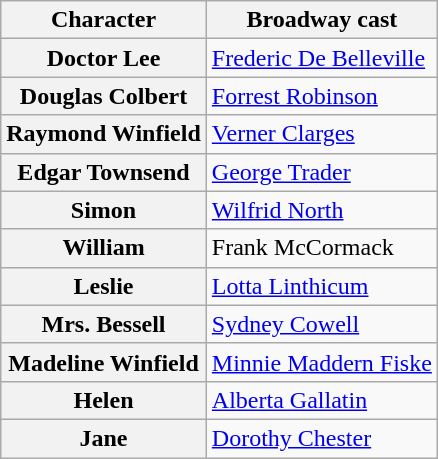<table class="wikitable plainrowheaders">
<tr>
<th scope="col">Character</th>
<th scope="col">Broadway cast</th>
</tr>
<tr>
<th scope="row">Doctor Lee</th>
<td><a href='#'>Frederic De Belleville</a></td>
</tr>
<tr>
<th scope="row">Douglas Colbert</th>
<td><a href='#'>Forrest Robinson</a></td>
</tr>
<tr>
<th scope="row">Raymond Winfield</th>
<td><a href='#'>Verner Clarges</a></td>
</tr>
<tr>
<th scope="row">Edgar Townsend</th>
<td><a href='#'>George Trader</a></td>
</tr>
<tr>
<th scope="row">Simon</th>
<td><a href='#'>Wilfrid North</a></td>
</tr>
<tr>
<th scope="row">William</th>
<td>Frank McCormack</td>
</tr>
<tr>
<th scope="row">Leslie</th>
<td><a href='#'>Lotta Linthicum</a></td>
</tr>
<tr>
<th scope="row">Mrs. Bessell</th>
<td><a href='#'>Sydney Cowell</a></td>
</tr>
<tr>
<th scope="row">Madeline Winfield</th>
<td><a href='#'>Minnie Maddern Fiske</a></td>
</tr>
<tr>
<th scope="row">Helen</th>
<td><a href='#'>Alberta Gallatin</a></td>
</tr>
<tr>
<th scope="row">Jane</th>
<td><a href='#'>Dorothy Chester</a></td>
</tr>
</table>
